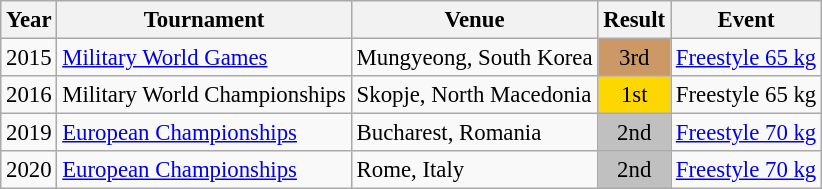<table class="wikitable" style="font-size:95%;">
<tr>
<th>Year</th>
<th>Tournament</th>
<th>Venue</th>
<th>Result</th>
<th>Event</th>
</tr>
<tr>
<td>2015</td>
<td><a href='#'>Military World Games</a></td>
<td> Mungyeong, South Korea</td>
<td align="center" bgcolor="cc9966">3rd</td>
<td><a href='#'>Freestyle 65 kg</a></td>
</tr>
<tr>
<td>2016</td>
<td>Military World Championships</td>
<td> Skopje, North Macedonia</td>
<td align="center" bgcolor="gold">1st</td>
<td 2016 Military World Championships>Freestyle 65 kg</td>
</tr>
<tr>
<td>2019</td>
<td><a href='#'>European Championships</a></td>
<td> Bucharest, Romania</td>
<td align="center" bgcolor="silver">2nd</td>
<td><a href='#'>Freestyle 70 kg</a></td>
</tr>
<tr>
<td>2020</td>
<td><a href='#'>European Championships</a></td>
<td> Rome, Italy</td>
<td align="center" bgcolor="silver">2nd</td>
<td><a href='#'>Freestyle 70 kg</a></td>
</tr>
</table>
